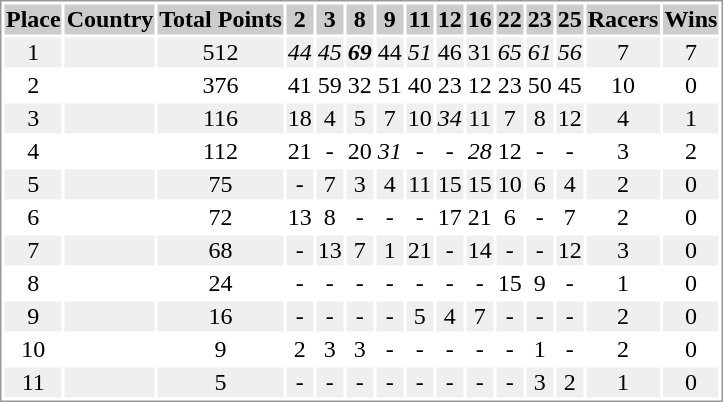<table border="0" style="border: 1px solid #999; background-color:#FFFFFF; text-align:center">
<tr align="center" bgcolor="#CCCCCC">
<th>Place</th>
<th>Country</th>
<th>Total Points</th>
<th>2</th>
<th>3</th>
<th>8</th>
<th>9</th>
<th>11</th>
<th>12</th>
<th>16</th>
<th>22</th>
<th>23</th>
<th>25</th>
<th>Racers</th>
<th>Wins</th>
</tr>
<tr bgcolor="#EFEFEF">
<td>1</td>
<td align="left"></td>
<td>512</td>
<td><em>44</em></td>
<td><em>45</em></td>
<td><strong><em>69</em></strong></td>
<td>44</td>
<td><em>51</em></td>
<td>46</td>
<td>31</td>
<td><em>65</em></td>
<td><em>61</em></td>
<td><em>56</em></td>
<td>7</td>
<td>7</td>
</tr>
<tr>
<td>2</td>
<td align="left"></td>
<td>376</td>
<td>41</td>
<td>59</td>
<td>32</td>
<td>51</td>
<td>40</td>
<td>23</td>
<td>12</td>
<td>23</td>
<td>50</td>
<td>45</td>
<td>10</td>
<td>0</td>
</tr>
<tr bgcolor="#EFEFEF">
<td>3</td>
<td align="left"></td>
<td>116</td>
<td>18</td>
<td>4</td>
<td>5</td>
<td>7</td>
<td>10</td>
<td><em>34</em></td>
<td>11</td>
<td>7</td>
<td>8</td>
<td>12</td>
<td>4</td>
<td>1</td>
</tr>
<tr>
<td>4</td>
<td align="left"></td>
<td>112</td>
<td>21</td>
<td>-</td>
<td>20</td>
<td><em>31</em></td>
<td>-</td>
<td>-</td>
<td><em>28</em></td>
<td>12</td>
<td>-</td>
<td>-</td>
<td>3</td>
<td>2</td>
</tr>
<tr bgcolor="#EFEFEF">
<td>5</td>
<td align="left"></td>
<td>75</td>
<td>-</td>
<td>7</td>
<td>3</td>
<td>4</td>
<td>11</td>
<td>15</td>
<td>15</td>
<td>10</td>
<td>6</td>
<td>4</td>
<td>2</td>
<td>0</td>
</tr>
<tr>
<td>6</td>
<td align="left"></td>
<td>72</td>
<td>13</td>
<td>8</td>
<td>-</td>
<td>-</td>
<td>-</td>
<td>17</td>
<td>21</td>
<td>6</td>
<td>-</td>
<td>7</td>
<td>2</td>
<td>0</td>
</tr>
<tr bgcolor="#EFEFEF">
<td>7</td>
<td align="left"></td>
<td>68</td>
<td>-</td>
<td>13</td>
<td>7</td>
<td>1</td>
<td>21</td>
<td>-</td>
<td>14</td>
<td>-</td>
<td>-</td>
<td>12</td>
<td>3</td>
<td>0</td>
</tr>
<tr>
<td>8</td>
<td align="left"></td>
<td>24</td>
<td>-</td>
<td>-</td>
<td>-</td>
<td>-</td>
<td>-</td>
<td>-</td>
<td>-</td>
<td>15</td>
<td>9</td>
<td>-</td>
<td>1</td>
<td>0</td>
</tr>
<tr bgcolor="#EFEFEF">
<td>9</td>
<td align="left"></td>
<td>16</td>
<td>-</td>
<td>-</td>
<td>-</td>
<td>-</td>
<td>5</td>
<td>4</td>
<td>7</td>
<td>-</td>
<td>-</td>
<td>-</td>
<td>2</td>
<td>0</td>
</tr>
<tr>
<td>10</td>
<td align="left"></td>
<td>9</td>
<td>2</td>
<td>3</td>
<td>3</td>
<td>-</td>
<td>-</td>
<td>-</td>
<td>-</td>
<td>-</td>
<td>1</td>
<td>-</td>
<td>2</td>
<td>0</td>
</tr>
<tr bgcolor="#EFEFEF">
<td>11</td>
<td align="left"></td>
<td>5</td>
<td>-</td>
<td>-</td>
<td>-</td>
<td>-</td>
<td>-</td>
<td>-</td>
<td>-</td>
<td>-</td>
<td>3</td>
<td>2</td>
<td>1</td>
<td>0</td>
</tr>
</table>
